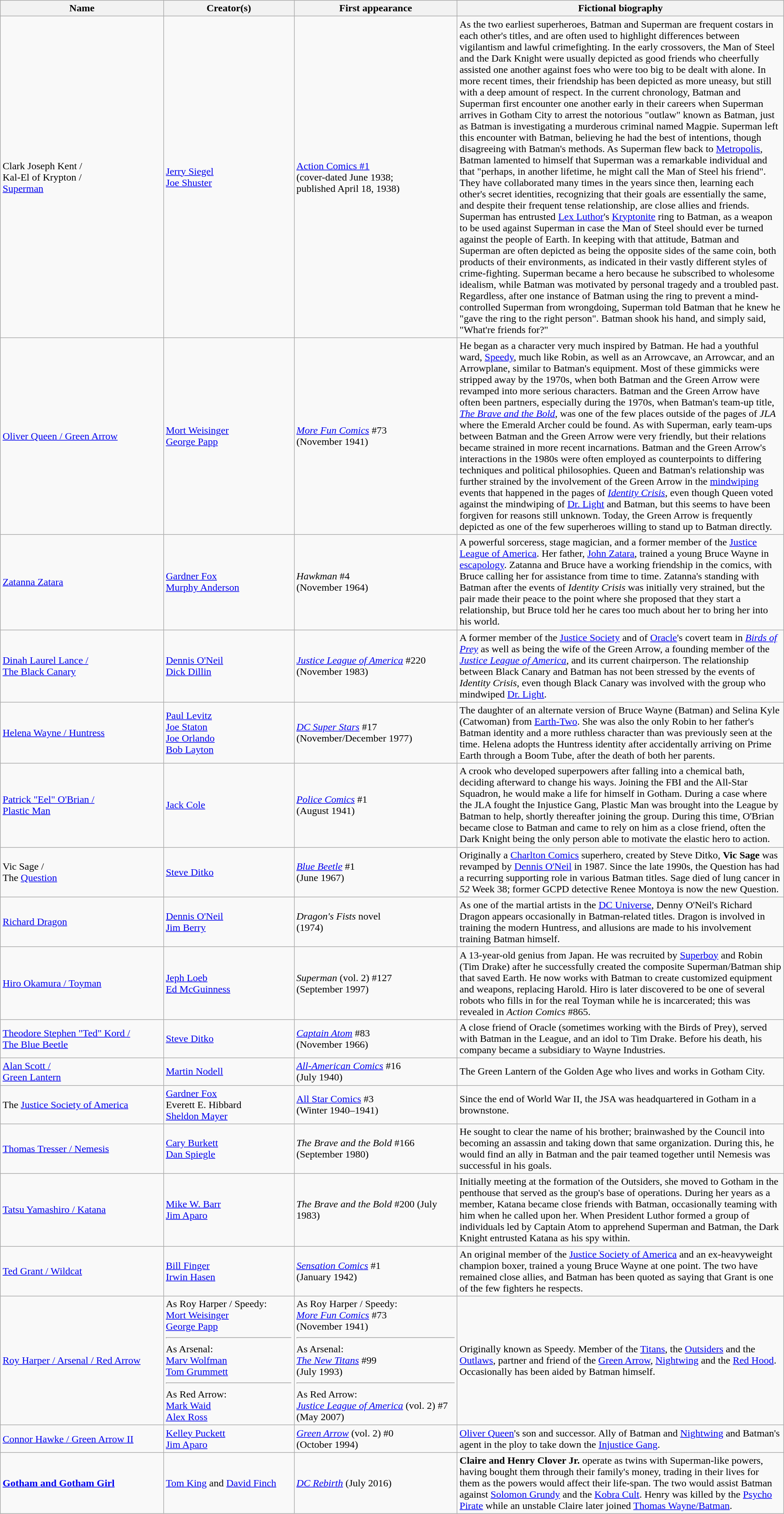<table class="wikitable">
<tr ">
<th style="width:15%;">Name</th>
<th style="width:12%;">Creator(s)</th>
<th style="width:15%;">First appearance</th>
<th style="width:30%;">Fictional biography</th>
</tr>
<tr>
<td>Clark Joseph Kent /<br>Kal-El of Krypton /<br><a href='#'>Superman</a></td>
<td><a href='#'>Jerry Siegel</a><br><a href='#'>Joe Shuster</a></td>
<td><a href='#'>Action Comics #1</a><br>(cover-dated June 1938;<br>published April 18, 1938)</td>
<td>As the two earliest superheroes, Batman and Superman are frequent costars in each other's titles, and are often used to highlight differences between vigilantism and lawful crimefighting. In the early crossovers, the Man of Steel and the Dark Knight were usually depicted as good friends who cheerfully assisted one another against foes who were too big to be dealt with alone. In more recent times, their friendship has been depicted as more uneasy, but still with a deep amount of respect. In the current chronology, Batman and Superman first encounter one another early in their careers when Superman arrives in Gotham City to arrest the notorious "outlaw" known as Batman, just as Batman is investigating a murderous criminal named Magpie. Superman left this encounter with Batman, believing he had the best of intentions, though disagreeing with Batman's methods. As Superman flew back to <a href='#'>Metropolis</a>, Batman lamented to himself that Superman was a remarkable individual and that "perhaps, in another lifetime, he might call the Man of Steel his friend". They have collaborated many times in the years since then, learning each other's secret identities, recognizing that their goals are essentially the same, and despite their frequent tense relationship, are close allies and friends. Superman has entrusted <a href='#'>Lex Luthor</a>'s <a href='#'>Kryptonite</a> ring to Batman, as a weapon to be used against Superman in case the Man of Steel should ever be turned against the people of Earth. In keeping with that attitude, Batman and Superman are often depicted as being the opposite sides of the same coin, both products of their environments, as indicated in their vastly different styles of crime-fighting. Superman became a hero because he subscribed to wholesome idealism, while Batman was motivated by personal tragedy and a troubled past. Regardless, after one instance of Batman using the ring to prevent a mind-controlled Superman from wrongdoing, Superman told Batman that he knew he "gave the ring to the right person". Batman shook his hand, and simply said, "What're friends for?"</td>
</tr>
<tr>
<td><a href='#'>Oliver Queen / Green Arrow</a></td>
<td><a href='#'>Mort Weisinger</a><br><a href='#'>George Papp</a></td>
<td><em><a href='#'>More Fun Comics</a></em> #73<br>(November 1941)</td>
<td>He began as a character very much inspired by Batman. He had a youthful ward, <a href='#'>Speedy</a>, much like Robin, as well as an Arrowcave, an Arrowcar, and an Arrowplane, similar to Batman's equipment. Most of these gimmicks were stripped away by the 1970s, when both Batman and the Green Arrow were revamped into more serious characters. Batman and the Green Arrow have often been partners, especially during the 1970s, when Batman's team-up title, <em><a href='#'>The Brave and the Bold</a></em>, was one of the few places outside of the pages of <em>JLA</em> where the Emerald Archer could be found. As with Superman, early team-ups between Batman and the Green Arrow were very friendly, but their relations became strained in more recent incarnations. Batman and the Green Arrow's interactions in the 1980s were often employed as counterpoints to differing techniques and political philosophies. Queen and Batman's relationship was further strained by the involvement of the Green Arrow in the <a href='#'>mindwiping</a> events that happened in the pages of <em><a href='#'>Identity Crisis</a></em>, even though Queen voted against the mindwiping of <a href='#'>Dr. Light</a> and Batman, but this seems to have been forgiven for reasons still unknown. Today, the Green Arrow is frequently depicted as one of the few superheroes willing to stand up to Batman directly.</td>
</tr>
<tr>
<td><a href='#'>Zatanna Zatara</a></td>
<td><a href='#'>Gardner Fox</a><br><a href='#'>Murphy Anderson</a></td>
<td><em>Hawkman</em> #4<br>(November 1964)</td>
<td>A powerful sorceress, stage magician, and a former member of the <a href='#'>Justice League of America</a>. Her father, <a href='#'>John Zatara</a>, trained a young Bruce Wayne in <a href='#'>escapology</a>. Zatanna and Bruce have a working friendship in the comics, with Bruce calling her for assistance from time to time. Zatanna's standing with Batman after the events of <em>Identity Crisis</em> was initially very strained, but the pair made their peace to the point where she proposed that they start a relationship, but Bruce told her he cares too much about her to bring her into his world.</td>
</tr>
<tr>
<td><a href='#'>Dinah Laurel Lance /<br>The Black Canary</a></td>
<td><a href='#'>Dennis O'Neil</a><br><a href='#'>Dick Dillin</a></td>
<td><em><a href='#'>Justice League of America</a></em> #220<br>(November 1983)</td>
<td>A former member of the <a href='#'>Justice Society</a> and of <a href='#'>Oracle</a>'s covert team in <em><a href='#'>Birds of Prey</a></em> as well as being the wife of the Green Arrow, a founding member of the <em><a href='#'>Justice League of America</a></em>, and its current chairperson. The relationship between Black Canary and Batman has not been stressed by the events of <em>Identity Crisis</em>, even though Black Canary was involved with the group who mindwiped <a href='#'>Dr. Light</a>.</td>
</tr>
<tr>
<td><a href='#'>Helena Wayne / Huntress</a></td>
<td><a href='#'>Paul Levitz</a><br><a href='#'>Joe Staton</a><br><a href='#'>Joe Orlando</a><br><a href='#'>Bob Layton</a></td>
<td><em><a href='#'>DC Super Stars</a></em> #17<br>(November/December 1977)</td>
<td>The daughter of an alternate version of Bruce Wayne (Batman) and Selina Kyle (Catwoman) from <a href='#'>Earth-Two</a>. She was also the only Robin to her father's Batman identity and a more ruthless character than was previously seen at the time. Helena adopts the Huntress identity after accidentally arriving on Prime Earth through a Boom Tube, after the death of both her parents.</td>
</tr>
<tr>
<td><a href='#'>Patrick "Eel" O'Brian /<br>Plastic Man</a></td>
<td><a href='#'>Jack Cole</a></td>
<td><em><a href='#'>Police Comics</a></em> #1<br>(August 1941)</td>
<td>A crook who developed superpowers after falling into a chemical bath, deciding afterward to change his ways. Joining the FBI and the All-Star Squadron, he would make a life for himself in Gotham. During a case where the JLA fought the Injustice Gang, Plastic Man was brought into the League by Batman to help, shortly thereafter joining the group. During this time, O'Brian became close to Batman and came to rely on him as a close friend, often the Dark Knight being the only person able to motivate the elastic hero to action.</td>
</tr>
<tr>
<td>Vic Sage /<br>The <a href='#'>Question</a></td>
<td><a href='#'>Steve Ditko</a></td>
<td><em><a href='#'>Blue Beetle</a></em> #1<br>(June 1967)</td>
<td>Originally a <a href='#'>Charlton Comics</a> superhero, created by Steve Ditko, <strong>Vic Sage</strong> was revamped by <a href='#'>Dennis O'Neil</a> in 1987. Since the late 1990s, the Question has had a recurring supporting role in various Batman titles. Sage died of lung cancer in <em>52</em> Week 38; former GCPD detective Renee Montoya is now the new Question.</td>
</tr>
<tr>
<td><a href='#'>Richard Dragon</a></td>
<td><a href='#'>Dennis O'Neil</a><br><a href='#'>Jim Berry</a></td>
<td><em>Dragon's Fists</em> novel<br>(1974)</td>
<td>As one of the martial artists in the <a href='#'>DC Universe</a>, Denny O'Neil's Richard Dragon appears occasionally in Batman-related titles. Dragon is involved in training the modern Huntress, and allusions are made to his involvement training Batman himself.</td>
</tr>
<tr>
<td><a href='#'>Hiro Okamura / Toyman</a></td>
<td><a href='#'>Jeph Loeb</a><br><a href='#'>Ed McGuinness</a></td>
<td><em>Superman</em> (vol. 2) #127<br>(September 1997)</td>
<td>A 13-year-old genius from Japan. He was recruited by <a href='#'>Superboy</a> and Robin (Tim Drake) after he successfully created the composite Superman/Batman ship that saved Earth. He now works with Batman to create customized equipment and weapons, replacing Harold. Hiro is later discovered to be one of several robots who fills in for the real Toyman while he is incarcerated; this was revealed in <em>Action Comics</em> #865.</td>
</tr>
<tr>
<td><a href='#'>Theodore Stephen "Ted" Kord /<br>The Blue Beetle</a></td>
<td><a href='#'>Steve Ditko</a></td>
<td><em><a href='#'>Captain Atom</a></em> #83<br>(November 1966)</td>
<td>A close friend of Oracle (sometimes working with the Birds of Prey), served with Batman in the League, and an idol to Tim Drake. Before his death, his company became a subsidiary to Wayne Industries.</td>
</tr>
<tr>
<td><a href='#'>Alan Scott /<br>Green Lantern</a></td>
<td><a href='#'>Martin Nodell</a></td>
<td><em><a href='#'>All-American Comics</a></em> #16<br>(July 1940)</td>
<td>The Green Lantern of the Golden Age who lives and works in Gotham City.</td>
</tr>
<tr>
<td>The <a href='#'>Justice Society of America</a></td>
<td><a href='#'>Gardner Fox</a><br>Everett E. Hibbard<br><a href='#'>Sheldon Mayer</a></td>
<td><a href='#'>All Star Comics</a> #3<br>(Winter 1940–1941)</td>
<td>Since the end of World War II, the JSA was headquartered in Gotham in a brownstone.</td>
</tr>
<tr>
<td><a href='#'>Thomas Tresser / Nemesis</a></td>
<td><a href='#'>Cary Burkett</a><br><a href='#'>Dan Spiegle</a></td>
<td><em>The Brave and the Bold</em> #166<br>(September 1980)</td>
<td>He sought to clear the name of his brother; brainwashed by the Council into becoming an assassin and taking down that same organization. During this, he would find an ally in Batman and the pair teamed together until Nemesis was successful in his goals.</td>
</tr>
<tr>
<td><a href='#'>Tatsu Yamashiro / Katana</a></td>
<td><a href='#'>Mike W. Barr</a><br><a href='#'>Jim Aparo</a></td>
<td><em>The Brave and the Bold</em> #200 (July 1983)</td>
<td>Initially meeting at the formation of the Outsiders, she moved to Gotham in the penthouse that served as the group's base of operations. During her years as a member, Katana became close friends with Batman, occasionally teaming with him when he called upon her. When President Luthor formed a group of individuals led by Captain Atom to apprehend Superman and Batman, the Dark Knight entrusted Katana as his spy within.</td>
</tr>
<tr>
<td><a href='#'>Ted Grant / Wildcat</a></td>
<td><a href='#'>Bill Finger</a><br><a href='#'>Irwin Hasen</a></td>
<td><em><a href='#'>Sensation Comics</a></em> #1<br>(January 1942)</td>
<td>An original member of the <a href='#'>Justice Society of America</a> and an ex-heavyweight champion boxer, trained a young Bruce Wayne at one point. The two have remained close allies, and Batman has been quoted as saying that Grant is one of the few fighters he respects.</td>
</tr>
<tr>
<td><a href='#'>Roy Harper / Arsenal / Red Arrow</a></td>
<td>As Roy Harper / Speedy:<br><a href='#'>Mort Weisinger</a><br><a href='#'>George Papp</a><hr>As Arsenal:<br><a href='#'>Marv Wolfman</a><br><a href='#'>Tom Grummett</a><hr>As Red Arrow:<br><a href='#'>Mark Waid</a><br><a href='#'>Alex Ross</a></td>
<td>As Roy Harper / Speedy:<br><em><a href='#'>More Fun Comics</a></em> #73<br>(November 1941)<hr>As Arsenal:<br><em><a href='#'>The New Titans</a></em> #99<br>(July 1993)<hr>As Red Arrow:<br><em><a href='#'>Justice League of America</a></em> (vol. 2) #7<br>(May 2007)</td>
<td>Originally known as Speedy. Member of the <a href='#'>Titans</a>, the <a href='#'>Outsiders</a> and the <a href='#'>Outlaws</a>, partner and friend of the <a href='#'>Green Arrow</a>, <a href='#'>Nightwing</a> and the <a href='#'>Red Hood</a>. Occasionally has been aided by Batman himself.</td>
</tr>
<tr>
<td><a href='#'>Connor Hawke / Green Arrow II</a></td>
<td><a href='#'>Kelley Puckett</a><br><a href='#'>Jim Aparo</a></td>
<td><em><a href='#'>Green Arrow</a></em> (vol. 2) #0<br>(October 1994)</td>
<td><a href='#'>Oliver Queen</a>'s son and successor. Ally of Batman and <a href='#'>Nightwing</a> and Batman's agent in the ploy to take down the <a href='#'>Injustice Gang</a>.</td>
</tr>
<tr>
<td><strong><a href='#'>Gotham and Gotham Girl</a></strong></td>
<td><a href='#'>Tom King</a> and <a href='#'>David Finch</a></td>
<td><em><a href='#'>DC Rebirth</a></em> (July 2016)</td>
<td><strong>Claire and Henry Clover Jr.</strong> operate as twins with Superman-like powers, having bought them through their family's money, trading in their lives for them as the powers would affect their life-span. The two would assist Batman against <a href='#'>Solomon Grundy</a> and the <a href='#'>Kobra Cult</a>. Henry was killed by the <a href='#'>Psycho Pirate</a> while an unstable Claire later joined <a href='#'>Thomas Wayne/Batman</a>.</td>
</tr>
</table>
